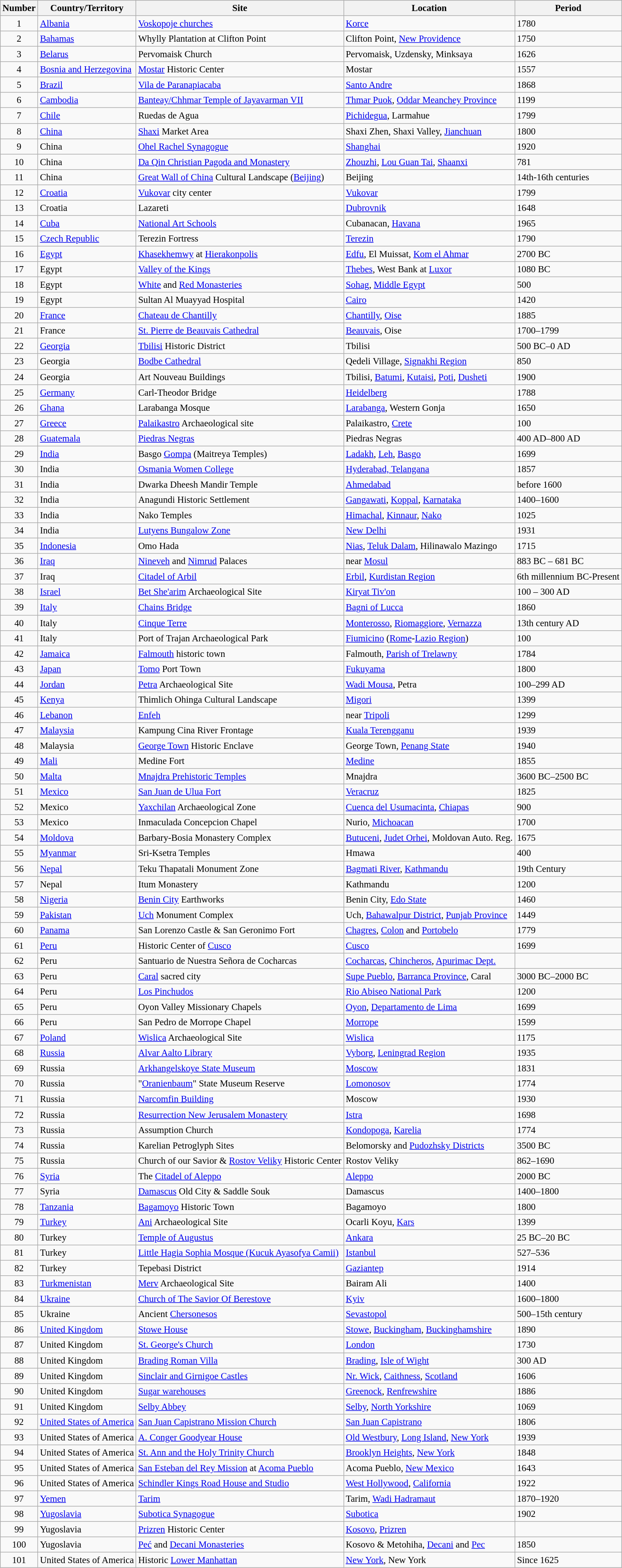<table class="wikitable sortable" style="font-size: 95%;">
<tr>
<th>Number</th>
<th>Country/Territory</th>
<th>Site</th>
<th>Location</th>
<th>Period</th>
</tr>
<tr>
<td align="center">1</td>
<td><a href='#'>Albania</a></td>
<td><a href='#'>Voskopoje churches</a></td>
<td><a href='#'>Korce</a></td>
<td>1780</td>
</tr>
<tr>
<td align="center">2</td>
<td><a href='#'>Bahamas</a></td>
<td>Whylly Plantation at Clifton Point</td>
<td>Clifton Point, <a href='#'>New Providence</a></td>
<td>1750</td>
</tr>
<tr>
<td align="center">3</td>
<td><a href='#'>Belarus</a></td>
<td>Pervomaisk Church</td>
<td>Pervomaisk, Uzdensky, Minksaya</td>
<td>1626</td>
</tr>
<tr>
<td align="center">4</td>
<td><a href='#'>Bosnia and Herzegovina</a></td>
<td><a href='#'>Mostar</a> Historic Center</td>
<td>Mostar</td>
<td>1557</td>
</tr>
<tr>
<td align="center">5</td>
<td><a href='#'>Brazil</a></td>
<td><a href='#'>Vila de Paranapiacaba</a></td>
<td><a href='#'>Santo Andre</a></td>
<td>1868</td>
</tr>
<tr>
<td align="center">6</td>
<td><a href='#'>Cambodia</a></td>
<td><a href='#'>Banteay/Chhmar Temple of Jayavarman VII</a></td>
<td><a href='#'>Thmar Puok</a>, <a href='#'>Oddar Meanchey Province</a></td>
<td>1199</td>
</tr>
<tr>
<td align="center">7</td>
<td><a href='#'>Chile</a></td>
<td>Ruedas de Agua</td>
<td><a href='#'>Pichidegua</a>, Larmahue</td>
<td>1799</td>
</tr>
<tr>
<td align="center">8</td>
<td><a href='#'>China</a></td>
<td><a href='#'>Shaxi</a> Market Area</td>
<td>Shaxi Zhen, Shaxi Valley, <a href='#'>Jianchuan</a></td>
<td>1800</td>
</tr>
<tr>
<td align="center">9</td>
<td>China</td>
<td><a href='#'>Ohel Rachel Synagogue</a></td>
<td><a href='#'>Shanghai</a></td>
<td>1920</td>
</tr>
<tr>
<td align="center">10</td>
<td>China</td>
<td><a href='#'>Da Qin Christian Pagoda and Monastery</a></td>
<td><a href='#'>Zhouzhi</a>, <a href='#'>Lou Guan Tai</a>, <a href='#'>Shaanxi</a></td>
<td>781</td>
</tr>
<tr>
<td align="center">11</td>
<td>China</td>
<td><a href='#'>Great Wall of China</a> Cultural Landscape (<a href='#'>Beijing</a>)</td>
<td>Beijing</td>
<td>14th-16th centuries</td>
</tr>
<tr>
<td align="center">12</td>
<td><a href='#'>Croatia</a></td>
<td><a href='#'>Vukovar</a> city center</td>
<td><a href='#'>Vukovar</a></td>
<td>1799</td>
</tr>
<tr>
<td align="center">13</td>
<td>Croatia</td>
<td>Lazareti</td>
<td><a href='#'>Dubrovnik</a></td>
<td>1648</td>
</tr>
<tr>
<td align="center">14</td>
<td><a href='#'>Cuba</a></td>
<td><a href='#'>National Art Schools</a></td>
<td>Cubanacan, <a href='#'>Havana</a></td>
<td>1965</td>
</tr>
<tr>
<td align="center">15</td>
<td><a href='#'>Czech Republic</a></td>
<td>Terezin Fortress</td>
<td><a href='#'>Terezin</a></td>
<td>1790</td>
</tr>
<tr>
<td align="center">16</td>
<td><a href='#'>Egypt</a></td>
<td><a href='#'>Khasekhemwy</a> at <a href='#'>Hierakonpolis</a></td>
<td><a href='#'>Edfu</a>, El Muissat, <a href='#'>Kom el Ahmar</a></td>
<td>2700 BC</td>
</tr>
<tr>
<td align="center">17</td>
<td>Egypt</td>
<td><a href='#'>Valley of the Kings</a></td>
<td><a href='#'>Thebes</a>, West Bank at <a href='#'>Luxor</a></td>
<td>1080 BC</td>
</tr>
<tr>
<td align="center">18</td>
<td>Egypt</td>
<td><a href='#'>White</a> and <a href='#'>Red Monasteries</a></td>
<td><a href='#'>Sohag</a>, <a href='#'>Middle Egypt</a></td>
<td>500</td>
</tr>
<tr>
<td align="center">19</td>
<td>Egypt</td>
<td>Sultan Al Muayyad Hospital</td>
<td><a href='#'>Cairo</a></td>
<td>1420</td>
</tr>
<tr>
<td align="center">20</td>
<td><a href='#'>France</a></td>
<td><a href='#'>Chateau de Chantilly</a></td>
<td><a href='#'>Chantilly</a>, <a href='#'>Oise</a></td>
<td>1885</td>
</tr>
<tr>
<td align="center">21</td>
<td>France</td>
<td><a href='#'>St. Pierre de Beauvais Cathedral</a></td>
<td><a href='#'>Beauvais</a>, Oise</td>
<td>1700–1799</td>
</tr>
<tr>
<td align="center">22</td>
<td><a href='#'>Georgia</a></td>
<td><a href='#'>Tbilisi</a> Historic District</td>
<td>Tbilisi</td>
<td>500 BC–0 AD</td>
</tr>
<tr>
<td align="center">23</td>
<td>Georgia</td>
<td><a href='#'>Bodbe Cathedral</a></td>
<td>Qedeli Village, <a href='#'>Signakhi Region</a></td>
<td>850</td>
</tr>
<tr>
<td align="center">24</td>
<td>Georgia</td>
<td>Art Nouveau Buildings</td>
<td>Tbilisi, <a href='#'>Batumi</a>, <a href='#'>Kutaisi</a>, <a href='#'>Poti</a>, <a href='#'>Dusheti</a></td>
<td>1900</td>
</tr>
<tr>
<td align="center">25</td>
<td><a href='#'>Germany</a></td>
<td>Carl-Theodor Bridge</td>
<td><a href='#'>Heidelberg</a></td>
<td>1788</td>
</tr>
<tr>
<td align="center">26</td>
<td><a href='#'>Ghana</a></td>
<td>Larabanga Mosque</td>
<td><a href='#'>Larabanga</a>, Western Gonja</td>
<td>1650</td>
</tr>
<tr>
<td align="center">27</td>
<td><a href='#'>Greece</a></td>
<td><a href='#'>Palaikastro</a> Archaeological site</td>
<td>Palaikastro, <a href='#'>Crete</a></td>
<td>100</td>
</tr>
<tr>
<td align="center">28</td>
<td><a href='#'>Guatemala</a></td>
<td><a href='#'>Piedras Negras</a></td>
<td>Piedras Negras</td>
<td>400 AD–800 AD</td>
</tr>
<tr>
<td align="center">29</td>
<td><a href='#'>India</a></td>
<td>Basgo <a href='#'>Gompa</a> (Maitreya Temples)</td>
<td><a href='#'>Ladakh</a>, <a href='#'>Leh</a>, <a href='#'>Basgo</a></td>
<td>1699</td>
</tr>
<tr>
<td align="center">30</td>
<td>India</td>
<td><a href='#'>Osmania Women College</a></td>
<td><a href='#'>Hyderabad, Telangana</a></td>
<td>1857</td>
</tr>
<tr>
<td align="center">31</td>
<td>India</td>
<td>Dwarka Dheesh Mandir Temple</td>
<td><a href='#'>Ahmedabad</a></td>
<td>before 1600</td>
</tr>
<tr>
<td align="center">32</td>
<td>India</td>
<td>Anagundi Historic Settlement</td>
<td><a href='#'>Gangawati</a>, <a href='#'>Koppal</a>, <a href='#'>Karnataka</a></td>
<td>1400–1600</td>
</tr>
<tr>
<td align="center">33</td>
<td>India</td>
<td>Nako Temples</td>
<td><a href='#'>Himachal</a>, <a href='#'>Kinnaur</a>, <a href='#'>Nako</a></td>
<td>1025</td>
</tr>
<tr>
<td align="center">34</td>
<td>India</td>
<td><a href='#'>Lutyens Bungalow Zone</a></td>
<td><a href='#'>New Delhi</a></td>
<td>1931</td>
</tr>
<tr>
<td align="center">35</td>
<td><a href='#'>Indonesia</a></td>
<td>Omo Hada</td>
<td><a href='#'>Nias</a>, <a href='#'>Teluk Dalam</a>, Hilinawalo Mazingo</td>
<td>1715</td>
</tr>
<tr>
<td align="center">36</td>
<td><a href='#'>Iraq</a></td>
<td><a href='#'>Nineveh</a> and <a href='#'>Nimrud</a> Palaces</td>
<td>near <a href='#'>Mosul</a></td>
<td>883 BC – 681 BC</td>
</tr>
<tr>
<td align="center">37</td>
<td>Iraq</td>
<td><a href='#'>Citadel of Arbil</a></td>
<td><a href='#'>Erbil</a>, <a href='#'>Kurdistan Region</a></td>
<td>6th millennium BC-Present</td>
</tr>
<tr>
<td align="center">38</td>
<td><a href='#'>Israel</a></td>
<td><a href='#'>Bet She'arim</a> Archaeological Site</td>
<td><a href='#'>Kiryat Tiv'on</a></td>
<td>100 – 300 AD</td>
</tr>
<tr>
<td align="center">39</td>
<td><a href='#'>Italy</a></td>
<td><a href='#'>Chains Bridge</a></td>
<td><a href='#'>Bagni of Lucca</a></td>
<td>1860</td>
</tr>
<tr>
<td align="center">40</td>
<td>Italy</td>
<td><a href='#'>Cinque Terre</a></td>
<td><a href='#'>Monterosso</a>, <a href='#'>Riomaggiore</a>, <a href='#'>Vernazza</a></td>
<td>13th century AD</td>
</tr>
<tr>
<td align="center">41</td>
<td>Italy</td>
<td>Port of Trajan Archaeological Park</td>
<td><a href='#'>Fiumicino</a> (<a href='#'>Rome</a>-<a href='#'>Lazio Region</a>)</td>
<td>100</td>
</tr>
<tr>
<td align="center">42</td>
<td><a href='#'>Jamaica</a></td>
<td><a href='#'>Falmouth</a> historic town</td>
<td>Falmouth, <a href='#'>Parish of Trelawny</a></td>
<td>1784</td>
</tr>
<tr>
<td align="center">43</td>
<td><a href='#'>Japan</a></td>
<td><a href='#'>Tomo</a> Port Town</td>
<td><a href='#'>Fukuyama</a></td>
<td>1800</td>
</tr>
<tr>
<td align="center">44</td>
<td><a href='#'>Jordan</a></td>
<td><a href='#'>Petra</a> Archaeological Site</td>
<td><a href='#'>Wadi Mousa</a>, Petra</td>
<td>100–299 AD</td>
</tr>
<tr>
<td align="center">45</td>
<td><a href='#'>Kenya</a></td>
<td>Thimlich Ohinga Cultural Landscape</td>
<td><a href='#'>Migori</a></td>
<td>1399</td>
</tr>
<tr>
<td align="center">46</td>
<td><a href='#'>Lebanon</a></td>
<td><a href='#'>Enfeh</a></td>
<td>near <a href='#'>Tripoli</a></td>
<td>1299</td>
</tr>
<tr>
<td align="center">47</td>
<td><a href='#'>Malaysia</a></td>
<td>Kampung Cina River Frontage</td>
<td><a href='#'>Kuala Terengganu</a></td>
<td>1939</td>
</tr>
<tr>
<td align="center">48</td>
<td>Malaysia</td>
<td><a href='#'>George Town</a> Historic Enclave</td>
<td>George Town, <a href='#'>Penang State</a></td>
<td>1940</td>
</tr>
<tr>
<td align="center">49</td>
<td><a href='#'>Mali</a></td>
<td>Medine Fort</td>
<td><a href='#'>Medine</a></td>
<td>1855</td>
</tr>
<tr>
<td align="center">50</td>
<td><a href='#'>Malta</a></td>
<td><a href='#'>Mnajdra Prehistoric Temples</a></td>
<td>Mnajdra</td>
<td>3600 BC–2500 BC</td>
</tr>
<tr>
<td align="center">51</td>
<td><a href='#'>Mexico</a></td>
<td><a href='#'>San Juan de Ulua Fort</a></td>
<td><a href='#'>Veracruz</a></td>
<td>1825</td>
</tr>
<tr>
<td align="center">52</td>
<td>Mexico</td>
<td><a href='#'>Yaxchilan</a> Archaeological Zone</td>
<td><a href='#'>Cuenca del Usumacinta</a>, <a href='#'>Chiapas</a></td>
<td>900</td>
</tr>
<tr>
<td align="center">53</td>
<td>Mexico</td>
<td>Inmaculada Concepcion Chapel</td>
<td>Nurio, <a href='#'>Michoacan</a></td>
<td>1700</td>
</tr>
<tr>
<td align="center">54</td>
<td><a href='#'>Moldova</a></td>
<td>Barbary-Bosia Monastery Complex</td>
<td><a href='#'>Butuceni</a>, <a href='#'>Judet Orhei</a>, Moldovan Auto. Reg.</td>
<td>1675</td>
</tr>
<tr>
<td align="center">55</td>
<td><a href='#'>Myanmar</a></td>
<td>Sri-Ksetra Temples</td>
<td>Hmawa</td>
<td>400</td>
</tr>
<tr>
<td align="center">56</td>
<td><a href='#'>Nepal</a></td>
<td>Teku Thapatali Monument Zone</td>
<td><a href='#'>Bagmati River</a>, <a href='#'>Kathmandu</a></td>
<td>19th Century</td>
</tr>
<tr>
<td align="center">57</td>
<td>Nepal</td>
<td>Itum Monastery</td>
<td>Kathmandu</td>
<td>1200</td>
</tr>
<tr>
<td align="center">58</td>
<td><a href='#'>Nigeria</a></td>
<td><a href='#'>Benin City</a> Earthworks</td>
<td>Benin City, <a href='#'>Edo State</a></td>
<td>1460</td>
</tr>
<tr>
<td align="center">59</td>
<td><a href='#'>Pakistan</a></td>
<td><a href='#'>Uch</a> Monument Complex</td>
<td>Uch, <a href='#'>Bahawalpur District</a>, <a href='#'>Punjab Province</a></td>
<td>1449</td>
</tr>
<tr>
<td align="center">60</td>
<td><a href='#'>Panama</a></td>
<td>San Lorenzo Castle & San Geronimo Fort</td>
<td><a href='#'>Chagres</a>, <a href='#'>Colon</a> and <a href='#'>Portobelo</a></td>
<td>1779</td>
</tr>
<tr>
<td align="center">61</td>
<td><a href='#'>Peru</a></td>
<td>Historic Center of <a href='#'>Cusco</a></td>
<td><a href='#'>Cusco</a></td>
<td>1699</td>
</tr>
<tr>
<td align="center">62</td>
<td>Peru</td>
<td>Santuario de Nuestra Señora de Cocharcas</td>
<td><a href='#'>Cocharcas</a>, <a href='#'>Chincheros</a>, <a href='#'>Apurimac Dept.</a></td>
<td></td>
</tr>
<tr>
<td align="center">63</td>
<td>Peru</td>
<td><a href='#'>Caral</a> sacred city</td>
<td><a href='#'>Supe Pueblo</a>, <a href='#'>Barranca Province</a>, Caral</td>
<td>3000 BC–2000 BC</td>
</tr>
<tr>
<td align="center">64</td>
<td>Peru</td>
<td><a href='#'>Los Pinchudos</a></td>
<td><a href='#'>Rio Abiseo National Park</a></td>
<td>1200</td>
</tr>
<tr>
<td align="center">65</td>
<td>Peru</td>
<td>Oyon Valley Missionary Chapels</td>
<td><a href='#'>Oyon</a>, <a href='#'>Departamento de Lima</a></td>
<td>1699</td>
</tr>
<tr>
<td align="center">66</td>
<td>Peru</td>
<td>San Pedro de Morrope Chapel</td>
<td><a href='#'>Morrope</a></td>
<td>1599</td>
</tr>
<tr>
<td align="center">67</td>
<td><a href='#'>Poland</a></td>
<td><a href='#'>Wislica</a> Archaeological Site</td>
<td><a href='#'>Wislica</a></td>
<td>1175</td>
</tr>
<tr>
<td align="center">68</td>
<td><a href='#'>Russia</a></td>
<td><a href='#'>Alvar Aalto Library</a></td>
<td><a href='#'>Vyborg</a>, <a href='#'>Leningrad Region</a></td>
<td>1935</td>
</tr>
<tr>
<td align="center">69</td>
<td>Russia</td>
<td><a href='#'>Arkhangelskoye State Museum</a></td>
<td><a href='#'>Moscow</a></td>
<td>1831</td>
</tr>
<tr>
<td align="center">70</td>
<td>Russia</td>
<td>"<a href='#'>Oranienbaum</a>" State Museum Reserve</td>
<td><a href='#'>Lomonosov</a></td>
<td>1774</td>
</tr>
<tr>
<td align="center">71</td>
<td>Russia</td>
<td><a href='#'>Narcomfin Building</a></td>
<td>Moscow</td>
<td>1930</td>
</tr>
<tr>
<td align="center">72</td>
<td>Russia</td>
<td><a href='#'>Resurrection New Jerusalem Monastery</a></td>
<td><a href='#'>Istra</a></td>
<td>1698</td>
</tr>
<tr>
<td align="center">73</td>
<td>Russia</td>
<td>Assumption Church</td>
<td><a href='#'>Kondopoga</a>, <a href='#'>Karelia</a></td>
<td>1774</td>
</tr>
<tr>
<td align="center">74</td>
<td>Russia</td>
<td>Karelian Petroglyph Sites</td>
<td>Belomorsky and <a href='#'>Pudozhsky Districts</a></td>
<td>3500 BC</td>
</tr>
<tr>
<td align="center">75</td>
<td>Russia</td>
<td>Church of our Savior & <a href='#'>Rostov Veliky</a> Historic Center</td>
<td>Rostov Veliky</td>
<td>862–1690</td>
</tr>
<tr>
<td align="center">76</td>
<td><a href='#'>Syria</a></td>
<td>The <a href='#'>Citadel of Aleppo</a></td>
<td><a href='#'>Aleppo</a></td>
<td>2000 BC</td>
</tr>
<tr>
<td align="center">77</td>
<td>Syria</td>
<td><a href='#'>Damascus</a> Old City & Saddle Souk</td>
<td>Damascus</td>
<td>1400–1800</td>
</tr>
<tr>
<td align="center">78</td>
<td><a href='#'>Tanzania</a></td>
<td><a href='#'>Bagamoyo</a> Historic Town</td>
<td>Bagamoyo</td>
<td>1800</td>
</tr>
<tr>
<td align="center">79</td>
<td><a href='#'>Turkey</a></td>
<td><a href='#'>Ani</a> Archaeological Site</td>
<td>Ocarli Koyu, <a href='#'>Kars</a></td>
<td>1399</td>
</tr>
<tr>
<td align="center">80</td>
<td>Turkey</td>
<td><a href='#'>Temple of Augustus</a></td>
<td><a href='#'>Ankara</a></td>
<td>25 BC–20 BC</td>
</tr>
<tr>
<td align="center">81</td>
<td>Turkey</td>
<td><a href='#'>Little Hagia Sophia Mosque (Kucuk Ayasofya Camii)</a></td>
<td><a href='#'>Istanbul</a></td>
<td>527–536</td>
</tr>
<tr>
<td align="center">82</td>
<td>Turkey</td>
<td>Tepebasi District</td>
<td><a href='#'>Gaziantep</a></td>
<td>1914</td>
</tr>
<tr>
<td align="center">83</td>
<td><a href='#'>Turkmenistan</a></td>
<td><a href='#'>Merv</a> Archaeological Site</td>
<td>Bairam Ali</td>
<td>1400</td>
</tr>
<tr>
<td align="center">84</td>
<td><a href='#'>Ukraine</a></td>
<td><a href='#'>Church of The Savior Of Berestove</a></td>
<td><a href='#'>Kyiv</a></td>
<td>1600–1800</td>
</tr>
<tr>
<td align="center">85</td>
<td>Ukraine</td>
<td>Ancient <a href='#'>Chersonesos</a></td>
<td><a href='#'>Sevastopol</a></td>
<td>500–15th century</td>
</tr>
<tr>
<td align="center">86</td>
<td><a href='#'>United Kingdom</a></td>
<td><a href='#'>Stowe House</a></td>
<td><a href='#'>Stowe</a>, <a href='#'>Buckingham</a>, <a href='#'>Buckinghamshire</a></td>
<td>1890</td>
</tr>
<tr>
<td align="center">87</td>
<td>United Kingdom</td>
<td><a href='#'>St. George's Church</a></td>
<td><a href='#'>London</a></td>
<td>1730</td>
</tr>
<tr>
<td align="center">88</td>
<td>United Kingdom</td>
<td><a href='#'>Brading Roman Villa</a></td>
<td><a href='#'>Brading</a>, <a href='#'>Isle of Wight</a></td>
<td>300 AD</td>
</tr>
<tr>
<td align="center">89</td>
<td>United Kingdom</td>
<td><a href='#'>Sinclair and Girnigoe Castles</a></td>
<td><a href='#'>Nr. Wick</a>, <a href='#'>Caithness</a>, <a href='#'>Scotland</a></td>
<td>1606</td>
</tr>
<tr>
<td align="center">90</td>
<td>United Kingdom</td>
<td><a href='#'>Sugar warehouses</a></td>
<td><a href='#'>Greenock</a>, <a href='#'>Renfrewshire</a></td>
<td>1886</td>
</tr>
<tr>
<td align="center">91</td>
<td>United Kingdom</td>
<td><a href='#'>Selby Abbey</a></td>
<td><a href='#'>Selby</a>, <a href='#'>North Yorkshire</a></td>
<td>1069</td>
</tr>
<tr>
<td align="center">92</td>
<td><a href='#'>United States of America</a></td>
<td><a href='#'>San Juan Capistrano Mission Church</a></td>
<td><a href='#'>San Juan Capistrano</a></td>
<td>1806</td>
</tr>
<tr>
<td align="center">93</td>
<td>United States of America</td>
<td><a href='#'>A. Conger Goodyear House</a></td>
<td><a href='#'>Old Westbury</a>, <a href='#'>Long Island</a>, <a href='#'>New York</a></td>
<td>1939</td>
</tr>
<tr>
<td align="center">94</td>
<td>United States of America</td>
<td><a href='#'>St. Ann and the Holy Trinity Church</a></td>
<td><a href='#'>Brooklyn Heights</a>, <a href='#'>New York</a></td>
<td>1848</td>
</tr>
<tr>
<td align="center">95</td>
<td>United States of America</td>
<td><a href='#'>San Esteban del Rey Mission</a> at <a href='#'>Acoma Pueblo</a></td>
<td>Acoma Pueblo, <a href='#'>New Mexico</a></td>
<td>1643</td>
</tr>
<tr>
<td align="center">96</td>
<td>United States of America</td>
<td><a href='#'>Schindler Kings Road House and Studio</a></td>
<td><a href='#'>West Hollywood</a>, <a href='#'>California</a></td>
<td>1922</td>
</tr>
<tr>
<td align="center">97</td>
<td><a href='#'>Yemen</a></td>
<td><a href='#'>Tarim</a></td>
<td>Tarim, <a href='#'>Wadi Hadramaut</a></td>
<td>1870–1920</td>
</tr>
<tr>
<td align="center">98</td>
<td><a href='#'>Yugoslavia</a></td>
<td><a href='#'>Subotica Synagogue</a></td>
<td><a href='#'>Subotica</a></td>
<td>1902</td>
</tr>
<tr>
<td align="center">99</td>
<td>Yugoslavia</td>
<td><a href='#'>Prizren</a> Historic Center</td>
<td><a href='#'>Kosovo</a>, <a href='#'>Prizren</a></td>
<td></td>
</tr>
<tr>
<td align="center">100</td>
<td>Yugoslavia</td>
<td><a href='#'>Peć</a> and <a href='#'>Decani Monasteries</a></td>
<td>Kosovo & Metohiha, <a href='#'>Decani</a> and <a href='#'>Pec</a></td>
<td>1850</td>
</tr>
<tr>
<td align="center">101</td>
<td>United States of America</td>
<td>Historic <a href='#'>Lower Manhattan</a></td>
<td><a href='#'>New York</a>, New York</td>
<td>Since 1625</td>
</tr>
</table>
